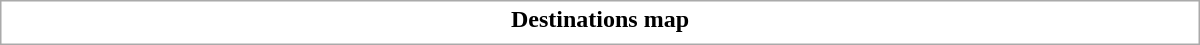<table class="collapsible uncollapsed" style="border:1px #aaa solid; width:50em; margin:0.2em auto">
<tr>
<th>Destinations map</th>
</tr>
<tr>
<td></td>
</tr>
</table>
